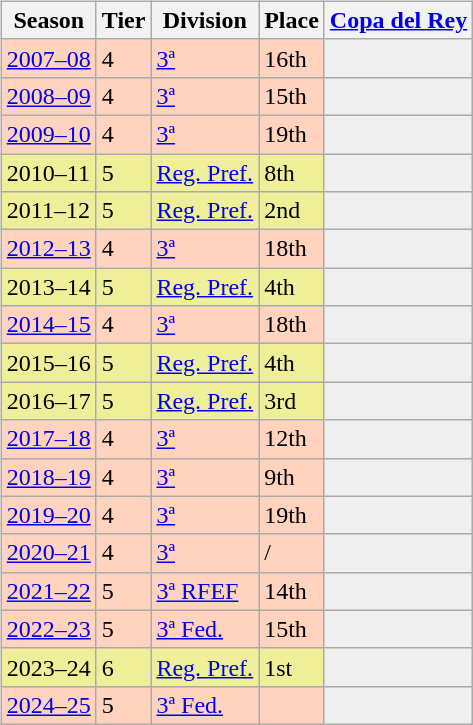<table>
<tr>
<td valign="top" width=0%><br><table class="wikitable">
<tr style="background:#f0f6fa;">
<th>Season</th>
<th>Tier</th>
<th>Division</th>
<th>Place</th>
<th><a href='#'>Copa del Rey</a></th>
</tr>
<tr>
<td style="background:#FFD3BD;"><a href='#'>2007–08</a></td>
<td style="background:#FFD3BD;">4</td>
<td style="background:#FFD3BD;"><a href='#'>3ª</a></td>
<td style="background:#FFD3BD;">16th</td>
<th style="background:#efefef;"></th>
</tr>
<tr>
<td style="background:#FFD3BD;"><a href='#'>2008–09</a></td>
<td style="background:#FFD3BD;">4</td>
<td style="background:#FFD3BD;"><a href='#'>3ª</a></td>
<td style="background:#FFD3BD;">15th</td>
<td style="background:#efefef;"></td>
</tr>
<tr>
<td style="background:#FFD3BD;"><a href='#'>2009–10</a></td>
<td style="background:#FFD3BD;">4</td>
<td style="background:#FFD3BD;"><a href='#'>3ª</a></td>
<td style="background:#FFD3BD;">19th</td>
<td style="background:#efefef;"></td>
</tr>
<tr>
<td style="background:#EFEF99;">2010–11</td>
<td style="background:#EFEF99;">5</td>
<td style="background:#EFEF99;"><a href='#'>Reg. Pref.</a></td>
<td style="background:#EFEF99;">8th</td>
<th style="background:#efefef;"></th>
</tr>
<tr>
<td style="background:#EFEF99;">2011–12</td>
<td style="background:#EFEF99;">5</td>
<td style="background:#EFEF99;"><a href='#'>Reg. Pref.</a></td>
<td style="background:#EFEF99;">2nd</td>
<th style="background:#efefef;"></th>
</tr>
<tr>
<td style="background:#FFD3BD;"><a href='#'>2012–13</a></td>
<td style="background:#FFD3BD;">4</td>
<td style="background:#FFD3BD;"><a href='#'>3ª</a></td>
<td style="background:#FFD3BD;">18th</td>
<td style="background:#efefef;"></td>
</tr>
<tr>
<td style="background:#EFEF99;">2013–14</td>
<td style="background:#EFEF99;">5</td>
<td style="background:#EFEF99;"><a href='#'>Reg. Pref.</a></td>
<td style="background:#EFEF99;">4th</td>
<th style="background:#efefef;"></th>
</tr>
<tr>
<td style="background:#FFD3BD;"><a href='#'>2014–15</a></td>
<td style="background:#FFD3BD;">4</td>
<td style="background:#FFD3BD;"><a href='#'>3ª</a></td>
<td style="background:#FFD3BD;">18th</td>
<td style="background:#efefef;"></td>
</tr>
<tr>
<td style="background:#EFEF99;">2015–16</td>
<td style="background:#EFEF99;">5</td>
<td style="background:#EFEF99;"><a href='#'>Reg. Pref.</a></td>
<td style="background:#EFEF99;">4th</td>
<th style="background:#efefef;"></th>
</tr>
<tr>
<td style="background:#EFEF99;">2016–17</td>
<td style="background:#EFEF99;">5</td>
<td style="background:#EFEF99;"><a href='#'>Reg. Pref.</a></td>
<td style="background:#EFEF99;">3rd</td>
<th style="background:#efefef;"></th>
</tr>
<tr>
<td style="background:#FFD3BD;"><a href='#'>2017–18</a></td>
<td style="background:#FFD3BD;">4</td>
<td style="background:#FFD3BD;"><a href='#'>3ª</a></td>
<td style="background:#FFD3BD;">12th</td>
<td style="background:#efefef;"></td>
</tr>
<tr>
<td style="background:#FFD3BD;"><a href='#'>2018–19</a></td>
<td style="background:#FFD3BD;">4</td>
<td style="background:#FFD3BD;"><a href='#'>3ª</a></td>
<td style="background:#FFD3BD;">9th</td>
<th style="background:#efefef;"></th>
</tr>
<tr>
<td style="background:#FFD3BD;"><a href='#'>2019–20</a></td>
<td style="background:#FFD3BD;">4</td>
<td style="background:#FFD3BD;"><a href='#'>3ª</a></td>
<td style="background:#FFD3BD;">19th</td>
<th style="background:#efefef;"></th>
</tr>
<tr>
<td style="background:#FFD3BD;"><a href='#'>2020–21</a></td>
<td style="background:#FFD3BD;">4</td>
<td style="background:#FFD3BD;"><a href='#'>3ª</a></td>
<td style="background:#FFD3BD;"> / </td>
<th style="background:#efefef;"></th>
</tr>
<tr>
<td style="background:#FFD3BD;"><a href='#'>2021–22</a></td>
<td style="background:#FFD3BD;">5</td>
<td style="background:#FFD3BD;"><a href='#'>3ª RFEF</a></td>
<td style="background:#FFD3BD;">14th</td>
<th style="background:#efefef;"></th>
</tr>
<tr>
<td style="background:#FFD3BD;"><a href='#'>2022–23</a></td>
<td style="background:#FFD3BD;">5</td>
<td style="background:#FFD3BD;"><a href='#'>3ª Fed.</a></td>
<td style="background:#FFD3BD;">15th</td>
<th style="background:#efefef;"></th>
</tr>
<tr>
<td style="background:#EFEF99;">2023–24</td>
<td style="background:#EFEF99;">6</td>
<td style="background:#EFEF99;"><a href='#'>Reg. Pref.</a></td>
<td style="background:#EFEF99;">1st</td>
<th style="background:#efefef;"></th>
</tr>
<tr>
<td style="background:#FFD3BD;"><a href='#'>2024–25</a></td>
<td style="background:#FFD3BD;">5</td>
<td style="background:#FFD3BD;"><a href='#'>3ª Fed.</a></td>
<td style="background:#FFD3BD;"></td>
<th style="background:#efefef;"></th>
</tr>
</table>
</td>
</tr>
</table>
